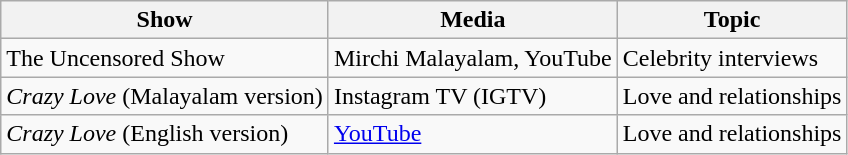<table class="wikitable">
<tr>
<th>Show</th>
<th>Media</th>
<th>Topic</th>
</tr>
<tr>
<td>The Uncensored Show</td>
<td>Mirchi Malayalam, YouTube</td>
<td>Celebrity interviews</td>
</tr>
<tr>
<td><em>Crazy Love</em> (Malayalam version)</td>
<td>Instagram TV (IGTV)</td>
<td>Love and relationships</td>
</tr>
<tr>
<td><em>Crazy Love</em> (English version)</td>
<td><a href='#'>YouTube</a></td>
<td>Love and relationships</td>
</tr>
</table>
